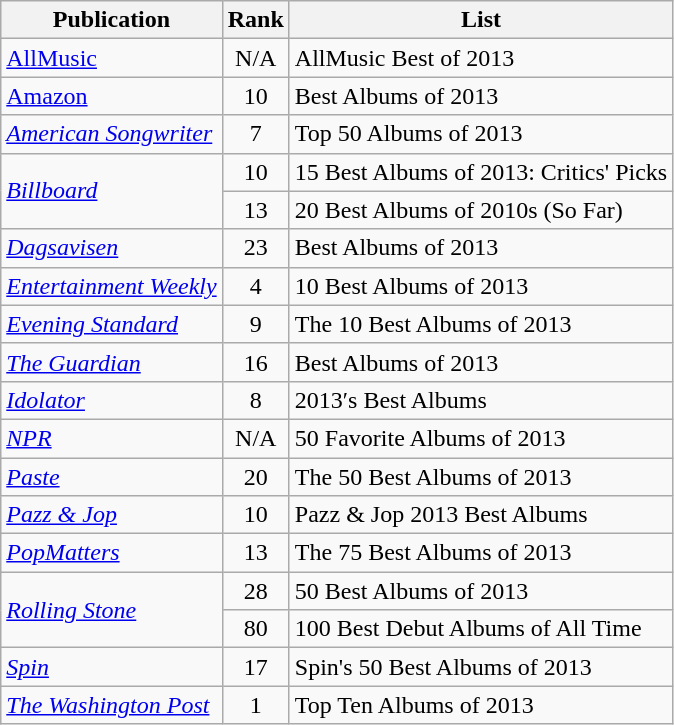<table class="wikitable">
<tr>
<th>Publication</th>
<th>Rank</th>
<th>List</th>
</tr>
<tr Ad>
<td><a href='#'>AllMusic</a></td>
<td align=center>N/A</td>
<td>AllMusic Best of 2013</td>
</tr>
<tr Ad>
<td><a href='#'>Amazon</a></td>
<td align=center>10</td>
<td>Best Albums of 2013</td>
</tr>
<tr Ad>
<td><em><a href='#'>American Songwriter</a></em></td>
<td align=center>7</td>
<td>Top 50 Albums of 2013</td>
</tr>
<tr Ad>
<td rowspan="2"><em><a href='#'>Billboard</a></em></td>
<td align=center>10</td>
<td>15 Best Albums of 2013: Critics' Picks</td>
</tr>
<tr Ad>
<td align=center>13</td>
<td>20 Best Albums of 2010s (So Far)</td>
</tr>
<tr Ad>
<td><em><a href='#'>Dagsavisen</a></em></td>
<td align=center>23</td>
<td>Best Albums of 2013</td>
</tr>
<tr Ad>
<td><em><a href='#'>Entertainment Weekly</a></em></td>
<td align=center>4</td>
<td>10 Best Albums of 2013</td>
</tr>
<tr Ad>
<td><em><a href='#'>Evening Standard</a></em></td>
<td align=center>9</td>
<td>The 10 Best Albums of 2013</td>
</tr>
<tr Ad>
<td><em><a href='#'>The Guardian</a></em></td>
<td align=center>16</td>
<td>Best Albums of 2013</td>
</tr>
<tr Ad>
<td><em><a href='#'>Idolator</a></em></td>
<td align=center>8</td>
<td>2013′s Best Albums</td>
</tr>
<tr Ad>
<td><em><a href='#'>NPR</a></em></td>
<td align=center>N/A</td>
<td>50 Favorite Albums of 2013</td>
</tr>
<tr Ad>
<td><em><a href='#'>Paste</a></em></td>
<td align=center>20</td>
<td>The 50 Best Albums of 2013</td>
</tr>
<tr Ad>
<td><em><a href='#'>Pazz & Jop</a></em></td>
<td align=center>10</td>
<td>Pazz & Jop 2013 Best Albums</td>
</tr>
<tr Ad>
<td><em><a href='#'>PopMatters</a></em></td>
<td align=center>13</td>
<td>The 75 Best Albums of 2013</td>
</tr>
<tr Ad>
<td rowspan="2"><em><a href='#'>Rolling Stone</a></em></td>
<td align=center>28</td>
<td>50 Best Albums of 2013</td>
</tr>
<tr Ad>
<td align=center>80</td>
<td>100 Best Debut Albums of All Time</td>
</tr>
<tr Ad>
<td><em><a href='#'>Spin</a></em></td>
<td align=center>17</td>
<td>Spin's 50 Best Albums of 2013</td>
</tr>
<tr Ad>
<td><em><a href='#'>The Washington Post</a></em></td>
<td align=center>1</td>
<td>Top Ten Albums of 2013</td>
</tr>
</table>
